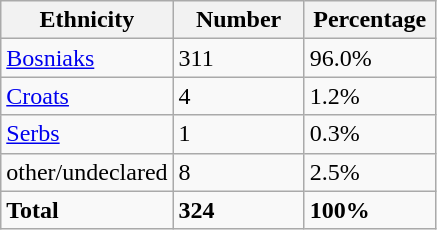<table class="wikitable">
<tr>
<th width="100px">Ethnicity</th>
<th width="80px">Number</th>
<th width="80px">Percentage</th>
</tr>
<tr>
<td><a href='#'>Bosniaks</a></td>
<td>311</td>
<td>96.0%</td>
</tr>
<tr>
<td><a href='#'>Croats</a></td>
<td>4</td>
<td>1.2%</td>
</tr>
<tr>
<td><a href='#'>Serbs</a></td>
<td>1</td>
<td>0.3%</td>
</tr>
<tr>
<td>other/undeclared</td>
<td>8</td>
<td>2.5%</td>
</tr>
<tr>
<td><strong>Total</strong></td>
<td><strong>324</strong></td>
<td><strong>100%</strong></td>
</tr>
</table>
